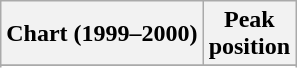<table class="wikitable sortable">
<tr>
<th align="left">Chart (1999–2000)</th>
<th align="center">Peak<br>position</th>
</tr>
<tr>
</tr>
<tr>
</tr>
<tr>
</tr>
</table>
